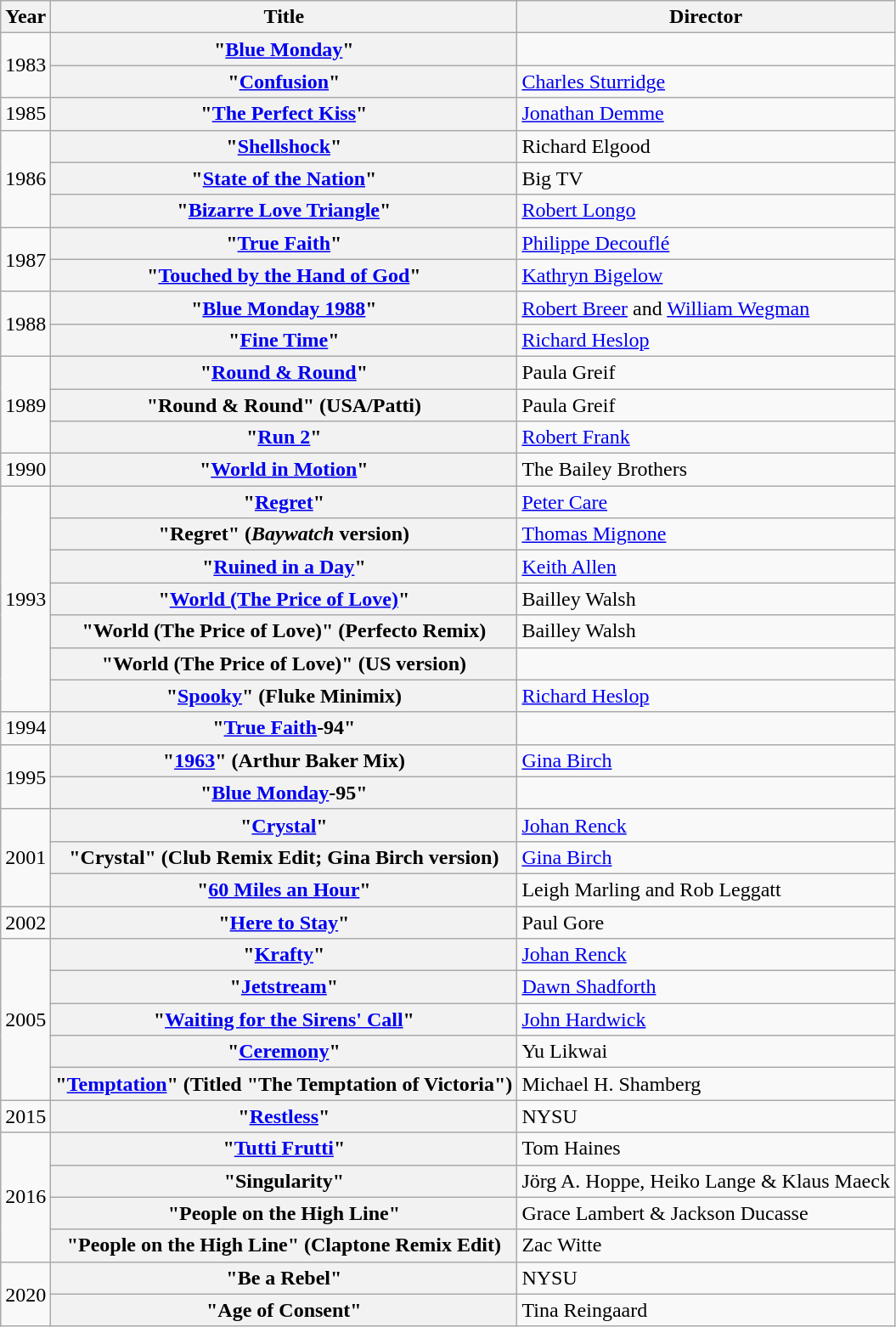<table class="wikitable plainrowheaders">
<tr>
<th scope="col">Year</th>
<th scope="col">Title</th>
<th scope="col">Director</th>
</tr>
<tr>
<td rowspan="2">1983</td>
<th scope="row">"<a href='#'>Blue Monday</a>"</th>
<td></td>
</tr>
<tr>
<th scope="row">"<a href='#'>Confusion</a>"</th>
<td><a href='#'>Charles Sturridge</a></td>
</tr>
<tr>
<td>1985</td>
<th scope="row">"<a href='#'>The Perfect Kiss</a>"</th>
<td><a href='#'>Jonathan Demme</a></td>
</tr>
<tr>
<td rowspan="3">1986</td>
<th scope="row">"<a href='#'>Shellshock</a>"</th>
<td>Richard Elgood</td>
</tr>
<tr>
<th scope="row">"<a href='#'>State of the Nation</a>"</th>
<td>Big TV</td>
</tr>
<tr>
<th scope="row">"<a href='#'>Bizarre Love Triangle</a>"</th>
<td><a href='#'>Robert Longo</a></td>
</tr>
<tr>
<td rowspan="2">1987</td>
<th scope="row">"<a href='#'>True Faith</a>"</th>
<td><a href='#'>Philippe Decouflé</a></td>
</tr>
<tr>
<th scope="row">"<a href='#'>Touched by the Hand of God</a>"</th>
<td><a href='#'>Kathryn Bigelow</a></td>
</tr>
<tr>
<td rowspan="2">1988</td>
<th scope="row">"<a href='#'>Blue Monday 1988</a>"</th>
<td><a href='#'>Robert Breer</a> and <a href='#'>William Wegman</a></td>
</tr>
<tr>
<th scope="row">"<a href='#'>Fine Time</a>"</th>
<td><a href='#'>Richard Heslop</a></td>
</tr>
<tr>
<td rowspan="3">1989</td>
<th scope="row">"<a href='#'>Round & Round</a>"</th>
<td>Paula Greif</td>
</tr>
<tr>
<th scope="row">"Round & Round" (USA/Patti)</th>
<td>Paula Greif</td>
</tr>
<tr>
<th scope="row">"<a href='#'>Run 2</a>"</th>
<td><a href='#'>Robert Frank</a></td>
</tr>
<tr>
<td>1990</td>
<th scope="row">"<a href='#'>World in Motion</a>"</th>
<td>The Bailey Brothers</td>
</tr>
<tr>
<td rowspan="7">1993</td>
<th scope="row">"<a href='#'>Regret</a>"</th>
<td><a href='#'>Peter Care</a></td>
</tr>
<tr>
<th scope="row">"Regret" (<em>Baywatch</em> version)</th>
<td><a href='#'>Thomas Mignone</a></td>
</tr>
<tr>
<th scope="row">"<a href='#'>Ruined in a Day</a>"</th>
<td><a href='#'>Keith Allen</a></td>
</tr>
<tr>
<th scope="row">"<a href='#'>World (The Price of Love)</a>"</th>
<td>Bailley Walsh</td>
</tr>
<tr>
<th scope="row">"World (The Price of Love)" (Perfecto Remix)</th>
<td>Bailley Walsh</td>
</tr>
<tr>
<th scope="row">"World (The Price of Love)" (US version)</th>
<td></td>
</tr>
<tr>
<th scope="row">"<a href='#'>Spooky</a>" (Fluke Minimix)</th>
<td><a href='#'>Richard Heslop</a></td>
</tr>
<tr>
<td>1994</td>
<th scope="row">"<a href='#'>True Faith</a>-94"</th>
<td></td>
</tr>
<tr>
<td rowspan="2">1995</td>
<th scope="row">"<a href='#'>1963</a>" (Arthur Baker Mix)</th>
<td><a href='#'>Gina Birch</a></td>
</tr>
<tr>
<th scope="row">"<a href='#'>Blue Monday</a>-95"</th>
<td></td>
</tr>
<tr>
<td rowspan="3">2001</td>
<th scope="row">"<a href='#'>Crystal</a>"</th>
<td><a href='#'>Johan Renck</a></td>
</tr>
<tr>
<th scope="row">"Crystal" (Club Remix Edit; Gina Birch version)</th>
<td><a href='#'>Gina Birch</a></td>
</tr>
<tr>
<th scope="row">"<a href='#'>60 Miles an Hour</a>"</th>
<td>Leigh Marling and Rob Leggatt</td>
</tr>
<tr>
<td>2002</td>
<th scope="row">"<a href='#'>Here to Stay</a>"</th>
<td>Paul Gore</td>
</tr>
<tr>
<td rowspan="5">2005</td>
<th scope="row">"<a href='#'>Krafty</a>"</th>
<td><a href='#'>Johan Renck</a></td>
</tr>
<tr>
<th scope="row">"<a href='#'>Jetstream</a>"</th>
<td><a href='#'>Dawn Shadforth</a></td>
</tr>
<tr>
<th scope="row">"<a href='#'>Waiting for the Sirens' Call</a>"</th>
<td><a href='#'>John Hardwick</a></td>
</tr>
<tr>
<th scope="row">"<a href='#'>Ceremony</a>"</th>
<td>Yu Likwai</td>
</tr>
<tr>
<th scope="row">"<a href='#'>Temptation</a>" (Titled "The Temptation of Victoria")</th>
<td>Michael H. Shamberg</td>
</tr>
<tr>
<td>2015</td>
<th scope="row">"<a href='#'>Restless</a>"</th>
<td>NYSU</td>
</tr>
<tr>
<td rowspan="4">2016</td>
<th scope="row">"<a href='#'>Tutti Frutti</a>"</th>
<td>Tom Haines</td>
</tr>
<tr>
<th scope="row">"Singularity"</th>
<td>Jörg A. Hoppe, Heiko Lange & Klaus Maeck</td>
</tr>
<tr>
<th scope="row">"People on the High Line"</th>
<td>Grace Lambert & Jackson Ducasse</td>
</tr>
<tr>
<th scope="row">"People on the High Line" (Claptone Remix Edit)</th>
<td>Zac Witte</td>
</tr>
<tr>
<td rowspan="2">2020</td>
<th scope="row">"Be a Rebel"</th>
<td>NYSU</td>
</tr>
<tr>
<th scope="row">"Age of Consent"</th>
<td>Tina Reingaard</td>
</tr>
</table>
